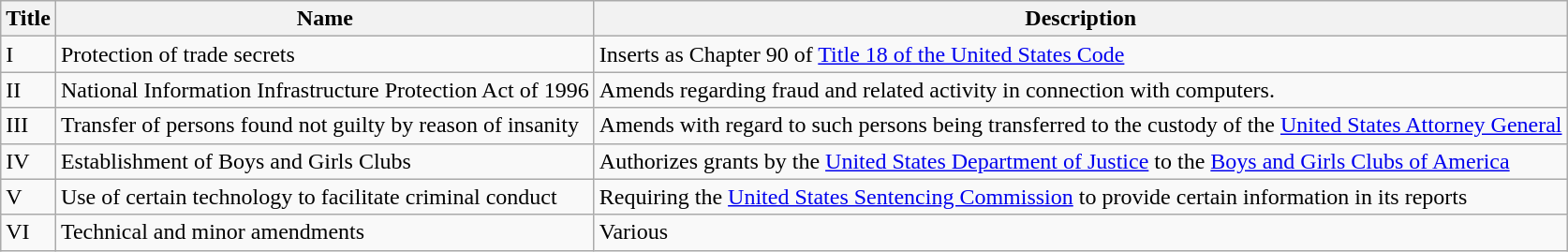<table class="wikitable">
<tr>
<th>Title</th>
<th>Name</th>
<th>Description</th>
</tr>
<tr>
<td>I</td>
<td>Protection of trade secrets</td>
<td>Inserts  as Chapter 90 of <a href='#'>Title 18 of the United States Code</a></td>
</tr>
<tr>
<td>II</td>
<td>National Information Infrastructure Protection Act of 1996</td>
<td>Amends  regarding fraud and related activity in connection with computers.</td>
</tr>
<tr>
<td>III</td>
<td>Transfer of persons found not guilty by reason of insanity</td>
<td>Amends  with regard to such persons being transferred to the custody of the <a href='#'>United States Attorney General</a></td>
</tr>
<tr>
<td>IV</td>
<td>Establishment of Boys and Girls Clubs</td>
<td>Authorizes grants by the <a href='#'>United States Department of Justice</a> to the <a href='#'>Boys and Girls Clubs of America</a></td>
</tr>
<tr>
<td>V</td>
<td>Use of certain technology to facilitate criminal conduct</td>
<td>Requiring the <a href='#'>United States Sentencing Commission</a> to provide certain information in its reports</td>
</tr>
<tr>
<td>VI</td>
<td>Technical and minor amendments</td>
<td>Various</td>
</tr>
</table>
